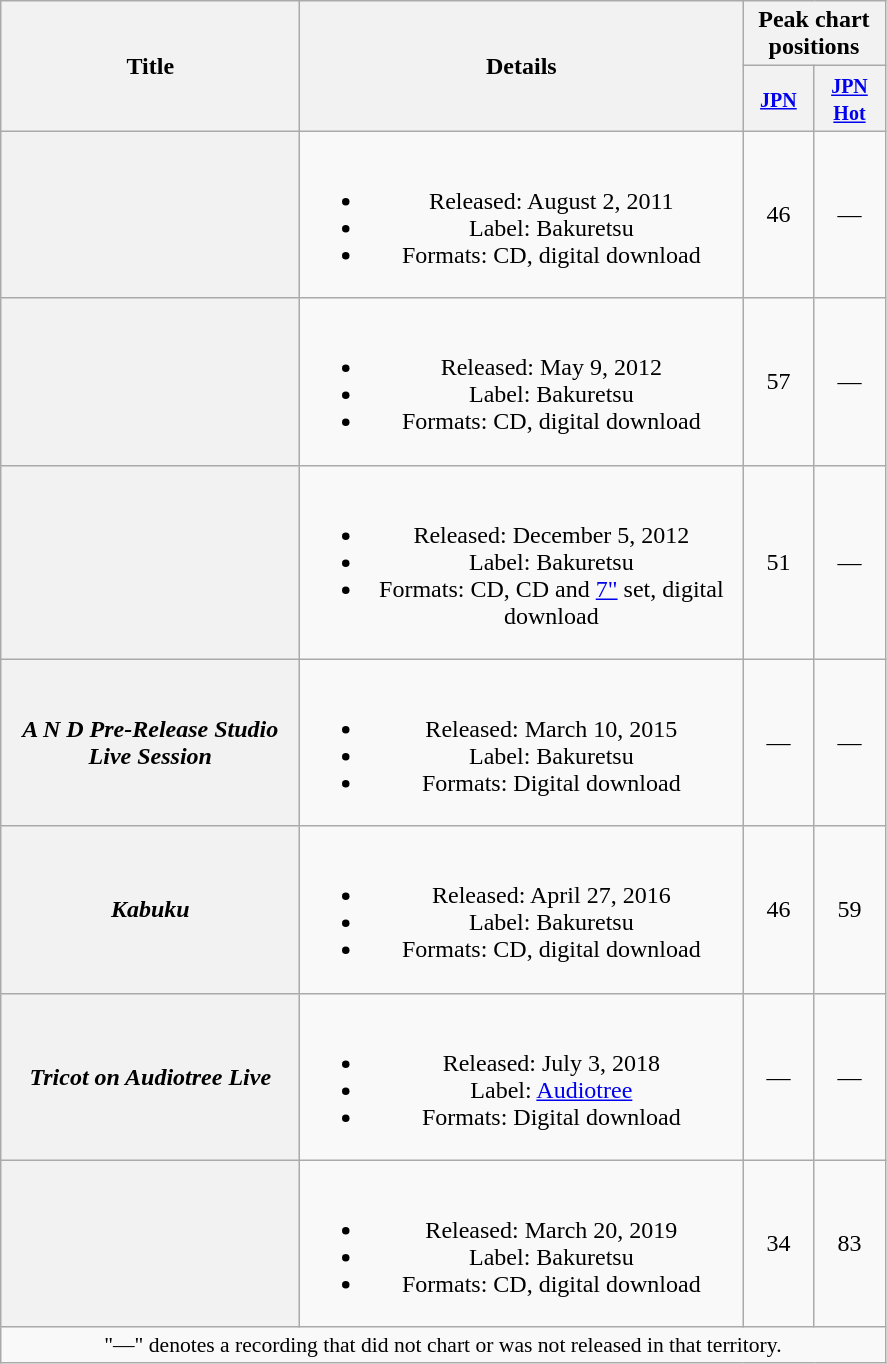<table class="wikitable plainrowheaders" style="text-align:center;">
<tr>
<th rowspan="2" style="width:12em;">Title</th>
<th rowspan="2" style="width:18em;">Details</th>
<th colspan="2">Peak chart positions</th>
</tr>
<tr>
<th style="width:2.5em;"><small><a href='#'>JPN</a></small></th>
<th style="width:2.5em;"><small><a href='#'>JPN Hot</a></small></th>
</tr>
<tr>
<th scope="row"></th>
<td><br><ul><li>Released: August 2, 2011</li><li>Label: Bakuretsu</li><li>Formats: CD, digital download</li></ul></td>
<td>46</td>
<td>—</td>
</tr>
<tr>
<th scope="row"></th>
<td><br><ul><li>Released: May 9, 2012</li><li>Label: Bakuretsu</li><li>Formats: CD, digital download</li></ul></td>
<td>57</td>
<td>—</td>
</tr>
<tr>
<th scope="row"></th>
<td><br><ul><li>Released: December 5, 2012</li><li>Label: Bakuretsu</li><li>Formats: CD, CD and <a href='#'>7"</a> set, digital download</li></ul></td>
<td>51</td>
<td>—</td>
</tr>
<tr>
<th scope="row"><em>A N D Pre-Release Studio Live Session</em></th>
<td><br><ul><li>Released: March 10, 2015</li><li>Label: Bakuretsu</li><li>Formats: Digital download</li></ul></td>
<td>—</td>
<td>—</td>
</tr>
<tr>
<th scope="row"><em>Kabuku</em></th>
<td><br><ul><li>Released: April 27, 2016</li><li>Label: Bakuretsu</li><li>Formats: CD, digital download</li></ul></td>
<td>46</td>
<td>59</td>
</tr>
<tr>
<th scope="row"><em>Tricot on Audiotree Live</em></th>
<td><br><ul><li>Released: July 3, 2018</li><li>Label: <a href='#'>Audiotree</a></li><li>Formats: Digital download</li></ul></td>
<td>—</td>
<td>—</td>
</tr>
<tr>
<th scope="row"></th>
<td><br><ul><li>Released: March 20, 2019</li><li>Label: Bakuretsu</li><li>Formats: CD, digital download</li></ul></td>
<td>34</td>
<td>83</td>
</tr>
<tr>
<td colspan="4" style="font-size:90%">"—" denotes a recording that did not chart or was not released in that territory.</td>
</tr>
</table>
